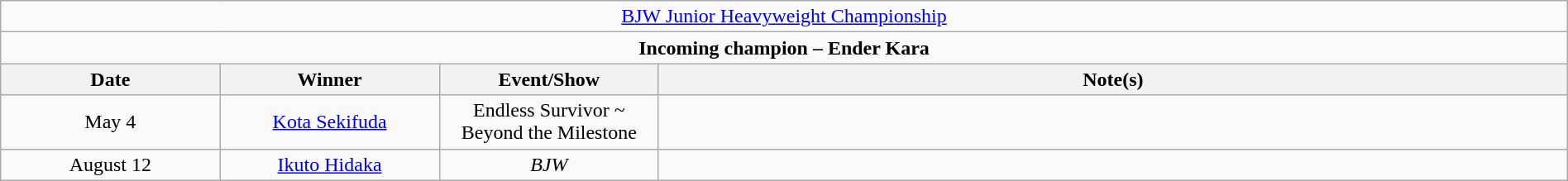<table class="wikitable" style="text-align:center; width:100%;">
<tr>
<td colspan="4" style="text-align: center;"><a href='#'>BJW Junior Heavyweight Championship</a></td>
</tr>
<tr>
<td colspan="4" style="text-align: center;"><strong>Incoming champion – Ender Kara</strong></td>
</tr>
<tr>
<th width=14%>Date</th>
<th width=14%>Winner</th>
<th width=14%>Event/Show</th>
<th width=58%>Note(s)</th>
</tr>
<tr>
<td>May 4</td>
<td><a href='#'>Kota Sekifuda</a></td>
<td>Endless Survivor ~ Beyond the Milestone</td>
<td></td>
</tr>
<tr>
<td>August 12</td>
<td><a href='#'>Ikuto Hidaka</a></td>
<td><em>BJW</em></td>
<td></td>
</tr>
</table>
